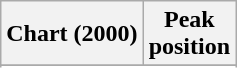<table class="wikitable sortable plainrowheaders" style="text-align:center">
<tr>
<th scope="col">Chart (2000)</th>
<th scope="col">Peak<br> position</th>
</tr>
<tr>
</tr>
<tr>
</tr>
<tr>
</tr>
<tr>
</tr>
<tr>
</tr>
<tr>
</tr>
<tr>
</tr>
<tr>
</tr>
</table>
